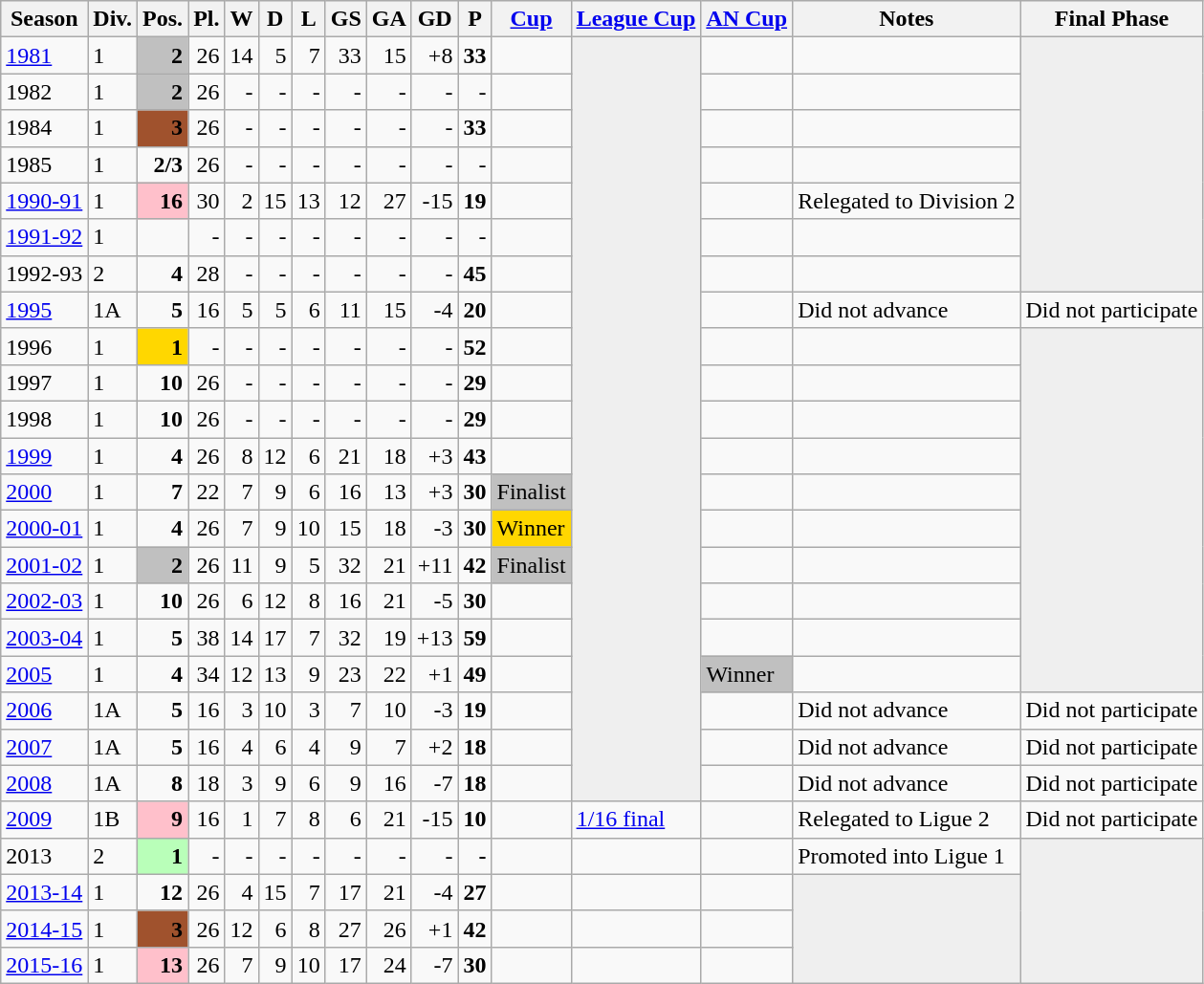<table class="wikitable">
<tr style="background:#efefef;">
<th>Season</th>
<th>Div.</th>
<th>Pos.</th>
<th>Pl.</th>
<th>W</th>
<th>D</th>
<th>L</th>
<th>GS</th>
<th>GA</th>
<th>GD</th>
<th>P</th>
<th><a href='#'>Cup</a></th>
<th><a href='#'>League Cup</a></th>
<th><a href='#'>AN Cup</a></th>
<th>Notes</th>
<th>Final Phase</th>
</tr>
<tr>
<td><a href='#'>1981</a></td>
<td>1</td>
<td align=right bgcolor=silver><strong>2</strong></td>
<td align=right>26</td>
<td align=right>14</td>
<td align=right>5</td>
<td align=right>7</td>
<td align=right>33</td>
<td align=right>15</td>
<td align=right>+8</td>
<td align=right><strong>33</strong></td>
<td></td>
<td rowspan="21" bgcolor=#EFEFEF></td>
<td></td>
<td></td>
<td rowspan="7" bgcolor=#EFEFEF></td>
</tr>
<tr>
<td>1982</td>
<td>1</td>
<td align=right bgcolor=silver><strong>2</strong></td>
<td align=right>26</td>
<td align=right>-</td>
<td align=right>-</td>
<td align=right>-</td>
<td align=right>-</td>
<td align=right>-</td>
<td align=right>-</td>
<td align=right>-</td>
<td></td>
<td></td>
<td></td>
</tr>
<tr>
<td>1984</td>
<td>1</td>
<td align=right bgcolor=sienna><strong>3</strong></td>
<td align=right>26</td>
<td align=right>-</td>
<td align=right>-</td>
<td align=right>-</td>
<td align=right>-</td>
<td align=right>-</td>
<td align=right>-</td>
<td align=right><strong>33</strong></td>
<td></td>
<td></td>
<td></td>
</tr>
<tr>
<td>1985</td>
<td>1</td>
<td align=right><strong>2/3</strong></td>
<td align=right>26</td>
<td align=right>-</td>
<td align=right>-</td>
<td align=right>-</td>
<td align=right>-</td>
<td align=right>-</td>
<td align=right>-</td>
<td align=right>-</td>
<td></td>
<td></td>
<td></td>
</tr>
<tr>
<td><a href='#'>1990-91</a></td>
<td>1</td>
<td align=right bgcolor=#FFC0CB><strong>16</strong></td>
<td align=right>30</td>
<td align=right>2</td>
<td align=right>15</td>
<td align=right>13</td>
<td align=right>12</td>
<td align=right>27</td>
<td align=right>-15</td>
<td align=right><strong>19</strong></td>
<td></td>
<td></td>
<td>Relegated to Division 2</td>
</tr>
<tr>
<td><a href='#'>1991-92</a></td>
<td>1</td>
<td align=right></td>
<td align=right>-</td>
<td align=right>-</td>
<td align=right>-</td>
<td align=right>-</td>
<td align=right>-</td>
<td align=right>-</td>
<td align=right>-</td>
<td align=right>-</td>
<td></td>
<td></td>
<td></td>
</tr>
<tr>
<td>1992-93</td>
<td>2</td>
<td align=right><strong>4</strong></td>
<td align=right>28</td>
<td align=right>-</td>
<td align=right>-</td>
<td align=right>-</td>
<td align=right>-</td>
<td align=right>-</td>
<td align=right>-</td>
<td align=right><strong>45</strong></td>
<td></td>
<td></td>
<td></td>
</tr>
<tr>
<td><a href='#'>1995</a></td>
<td>1A</td>
<td align=right><strong>5</strong></td>
<td align=right>16</td>
<td align=right>5</td>
<td align=right>5</td>
<td align=right>6</td>
<td align=right>11</td>
<td align=right>15</td>
<td align=right>-4</td>
<td align=right><strong>20</strong></td>
<td></td>
<td></td>
<td>Did not advance</td>
<td>Did not participate</td>
</tr>
<tr>
<td>1996</td>
<td>1</td>
<td align=right bgcolor=gold><strong>1</strong></td>
<td align=right>-</td>
<td align=right>-</td>
<td align=right>-</td>
<td align=right>-</td>
<td align=right>-</td>
<td align=right>-</td>
<td align=right>-</td>
<td align=right><strong>52</strong></td>
<td></td>
<td></td>
<td></td>
<td rowspan="10" bgcolor=#EFEFEF></td>
</tr>
<tr>
<td>1997</td>
<td>1</td>
<td align=right><strong>10</strong></td>
<td align=right>26</td>
<td align=right>-</td>
<td align=right>-</td>
<td align=right>-</td>
<td align=right>-</td>
<td align=right>-</td>
<td align=right>-</td>
<td align=right><strong>29</strong></td>
<td></td>
<td></td>
<td></td>
</tr>
<tr>
<td>1998</td>
<td>1</td>
<td align=right><strong>10</strong></td>
<td align=right>26</td>
<td align=right>-</td>
<td align=right>-</td>
<td align=right>-</td>
<td align=right>-</td>
<td align=right>-</td>
<td align=right>-</td>
<td align=right><strong>29</strong></td>
<td></td>
<td></td>
<td></td>
</tr>
<tr>
<td><a href='#'>1999</a></td>
<td>1</td>
<td align=right><strong>4</strong></td>
<td align=right>26</td>
<td align=right>8</td>
<td align=right>12</td>
<td align=right>6</td>
<td align=right>21</td>
<td align=right>18</td>
<td align=right>+3</td>
<td align=right><strong>43</strong></td>
<td></td>
<td></td>
<td></td>
</tr>
<tr>
<td><a href='#'>2000</a></td>
<td>1</td>
<td align=right><strong>7</strong></td>
<td align=right>22</td>
<td align=right>7</td>
<td align=right>9</td>
<td align=right>6</td>
<td align=right>16</td>
<td align=right>13</td>
<td align=right>+3</td>
<td align=right><strong>30</strong></td>
<td bgcolor=silver>Finalist</td>
<td></td>
<td></td>
</tr>
<tr>
<td><a href='#'>2000-01</a></td>
<td>1</td>
<td align=right><strong>4</strong></td>
<td align=right>26</td>
<td align=right>7</td>
<td align=right>9</td>
<td align=right>10</td>
<td align=right>15</td>
<td align=right>18</td>
<td align=right>-3</td>
<td align=right><strong>30</strong></td>
<td bgcolor=gold>Winner</td>
<td></td>
<td></td>
</tr>
<tr>
<td><a href='#'>2001-02</a></td>
<td>1</td>
<td align=right bgcolor=silver><strong>2</strong></td>
<td align=right>26</td>
<td align=right>11</td>
<td align=right>9</td>
<td align=right>5</td>
<td align=right>32</td>
<td align=right>21</td>
<td align=right>+11</td>
<td align=right><strong>42</strong></td>
<td bgcolor=silver>Finalist</td>
<td></td>
<td></td>
</tr>
<tr>
<td><a href='#'>2002-03</a></td>
<td>1</td>
<td align=right><strong>10</strong></td>
<td align=right>26</td>
<td align=right>6</td>
<td align=right>12</td>
<td align=right>8</td>
<td align=right>16</td>
<td align=right>21</td>
<td align=right>-5</td>
<td align=right><strong>30</strong></td>
<td></td>
<td></td>
<td></td>
</tr>
<tr>
<td><a href='#'>2003-04</a></td>
<td>1</td>
<td align=right><strong>5</strong></td>
<td align=right>38</td>
<td align=right>14</td>
<td align=right>17</td>
<td align=right>7</td>
<td align=right>32</td>
<td align=right>19</td>
<td align=right>+13</td>
<td align=right><strong>59</strong></td>
<td></td>
<td></td>
<td></td>
</tr>
<tr>
<td><a href='#'>2005</a></td>
<td>1</td>
<td align=right><strong>4</strong></td>
<td align=right>34</td>
<td align=right>12</td>
<td align=right>13</td>
<td align=right>9</td>
<td align=right>23</td>
<td align=right>22</td>
<td align=right>+1</td>
<td align=right><strong>49</strong></td>
<td></td>
<td bgcolor=silver>Winner</td>
<td></td>
</tr>
<tr>
<td><a href='#'>2006</a></td>
<td>1A</td>
<td align=right><strong>5</strong></td>
<td align=right>16</td>
<td align=right>3</td>
<td align=right>10</td>
<td align=right>3</td>
<td align=right>7</td>
<td align=right>10</td>
<td align=right>-3</td>
<td align=right><strong>19</strong></td>
<td></td>
<td></td>
<td>Did not advance</td>
<td>Did not participate</td>
</tr>
<tr>
<td><a href='#'>2007</a></td>
<td>1A</td>
<td align=right><strong>5</strong></td>
<td align=right>16</td>
<td align=right>4</td>
<td align=right>6</td>
<td align=right>4</td>
<td align=right>9</td>
<td align=right>7</td>
<td align=right>+2</td>
<td align=right><strong>18</strong></td>
<td></td>
<td></td>
<td>Did not advance</td>
<td>Did not participate</td>
</tr>
<tr>
<td><a href='#'>2008</a></td>
<td>1A</td>
<td align=right><strong>8</strong></td>
<td align=right>18</td>
<td align=right>3</td>
<td align=right>9</td>
<td align=right>6</td>
<td align=right>9</td>
<td align=right>16</td>
<td align=right>-7</td>
<td align=right><strong>18</strong></td>
<td></td>
<td></td>
<td>Did not advance</td>
<td>Did not participate</td>
</tr>
<tr>
<td><a href='#'>2009</a></td>
<td>1B</td>
<td align=right bgcolor=#FFC0CB><strong>9</strong></td>
<td align=right>16</td>
<td align=right>1</td>
<td align=right>7</td>
<td align=right>8</td>
<td align=right>6</td>
<td align=right>21</td>
<td align=right>-15</td>
<td align=right><strong>10</strong></td>
<td></td>
<td><a href='#'>1/16 final</a></td>
<td></td>
<td>Relegated to Ligue 2</td>
<td>Did not participate</td>
</tr>
<tr>
<td>2013</td>
<td>2</td>
<td align=right bgcolor=#B9FFB9><strong>1</strong></td>
<td align=right>-</td>
<td align=right>-</td>
<td align=right>-</td>
<td align=right>-</td>
<td align=right>-</td>
<td align=right>-</td>
<td align=right>-</td>
<td align=right><strong>-</strong></td>
<td></td>
<td></td>
<td></td>
<td>Promoted into Ligue 1</td>
<td rowspan="4" bgcolor=#EFEFEF></td>
</tr>
<tr>
<td><a href='#'>2013-14</a></td>
<td>1</td>
<td align=right><strong>12</strong></td>
<td align=right>26</td>
<td align=right>4</td>
<td align=right>15</td>
<td align=right>7</td>
<td align=right>17</td>
<td align=right>21</td>
<td align=right>-4</td>
<td align=right><strong>27</strong></td>
<td></td>
<td></td>
<td></td>
<td rowspan=3 bgcolor=EFEFEF></td>
</tr>
<tr>
<td><a href='#'>2014-15</a></td>
<td>1</td>
<td align=right bgcolor=sienna><strong>3</strong></td>
<td align=right>26</td>
<td align=right>12</td>
<td align=right>6</td>
<td align=right>8</td>
<td align=right>27</td>
<td align=right>26</td>
<td align=right>+1</td>
<td align=right><strong>42</strong></td>
<td></td>
<td></td>
<td></td>
</tr>
<tr>
<td><a href='#'>2015-16</a></td>
<td>1</td>
<td align=right bgcolor=FFC0CB><strong>13</strong></td>
<td align=right>26</td>
<td align=right>7</td>
<td align=right>9</td>
<td align=right>10</td>
<td align=right>17</td>
<td align=right>24</td>
<td align=right>-7</td>
<td align=right><strong>30</strong></td>
<td></td>
<td></td>
<td></td>
</tr>
</table>
